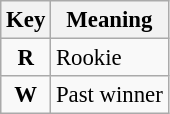<table class="wikitable" style="font-size: 95%;">
<tr>
<th>Key</th>
<th>Meaning</th>
</tr>
<tr>
<td align="center"><strong><span>R</span></strong></td>
<td>Rookie</td>
</tr>
<tr>
<td align="center"><strong><span>W</span></strong></td>
<td>Past winner</td>
</tr>
</table>
